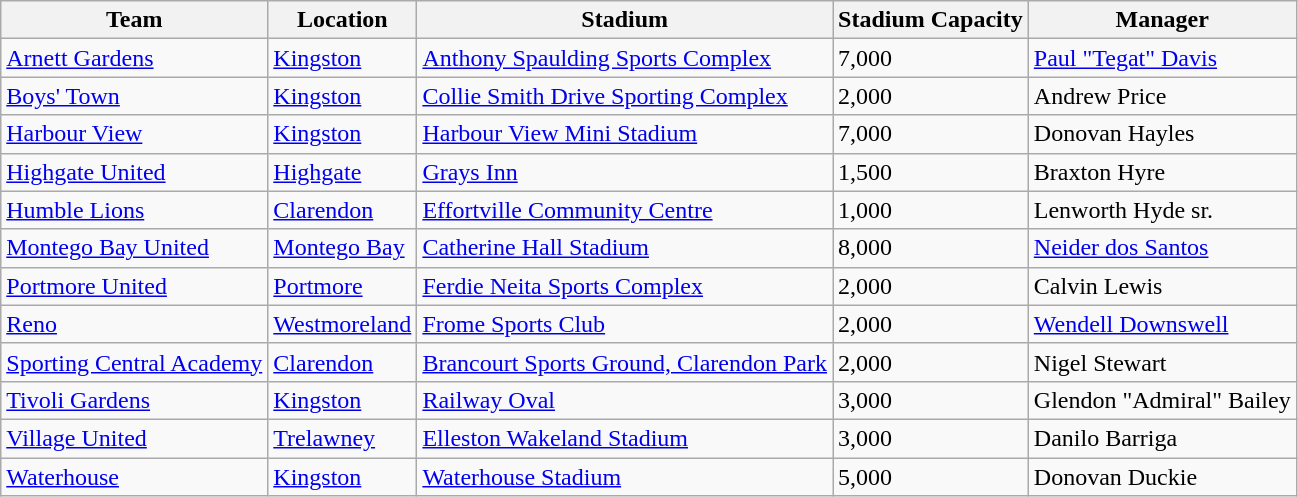<table class="wikitable sortable">
<tr>
<th>Team</th>
<th>Location</th>
<th>Stadium</th>
<th>Stadium Capacity</th>
<th>Manager</th>
</tr>
<tr>
<td><a href='#'>Arnett Gardens</a></td>
<td><a href='#'>Kingston</a></td>
<td><a href='#'>Anthony Spaulding Sports Complex</a></td>
<td>7,000</td>
<td> <a href='#'>Paul "Tegat" Davis</a></td>
</tr>
<tr>
<td><a href='#'>Boys' Town</a></td>
<td><a href='#'>Kingston</a></td>
<td><a href='#'>Collie Smith Drive Sporting Complex</a></td>
<td>2,000</td>
<td> Andrew Price</td>
</tr>
<tr>
<td><a href='#'>Harbour View</a></td>
<td><a href='#'>Kingston</a></td>
<td><a href='#'>Harbour View Mini Stadium</a></td>
<td>7,000</td>
<td> Donovan Hayles</td>
</tr>
<tr>
<td><a href='#'>Highgate United</a></td>
<td><a href='#'>Highgate</a></td>
<td><a href='#'>Grays Inn</a></td>
<td>1,500</td>
<td> Braxton Hyre</td>
</tr>
<tr>
<td><a href='#'>Humble Lions</a></td>
<td><a href='#'>Clarendon</a></td>
<td><a href='#'>Effortville Community Centre</a></td>
<td>1,000</td>
<td> Lenworth Hyde sr.</td>
</tr>
<tr>
<td><a href='#'>Montego Bay United</a></td>
<td><a href='#'>Montego Bay</a></td>
<td><a href='#'>Catherine Hall Stadium</a></td>
<td>8,000</td>
<td> <a href='#'>Neider dos Santos</a></td>
</tr>
<tr>
<td><a href='#'>Portmore United</a></td>
<td><a href='#'>Portmore</a></td>
<td><a href='#'>Ferdie Neita Sports Complex</a></td>
<td>2,000</td>
<td> Calvin Lewis</td>
</tr>
<tr>
<td><a href='#'>Reno</a></td>
<td><a href='#'>Westmoreland</a></td>
<td><a href='#'>Frome Sports Club</a></td>
<td>2,000</td>
<td> <a href='#'>Wendell Downswell</a></td>
</tr>
<tr>
<td><a href='#'>Sporting Central Academy</a></td>
<td><a href='#'>Clarendon</a></td>
<td><a href='#'>Brancourt Sports Ground, Clarendon Park</a></td>
<td>2,000</td>
<td> Nigel Stewart</td>
</tr>
<tr>
<td><a href='#'>Tivoli Gardens</a></td>
<td><a href='#'>Kingston</a></td>
<td><a href='#'>Railway Oval</a></td>
<td>3,000</td>
<td> Glendon "Admiral" Bailey</td>
</tr>
<tr>
<td><a href='#'>Village United</a></td>
<td><a href='#'>Trelawney</a></td>
<td><a href='#'>Elleston Wakeland Stadium</a></td>
<td>3,000</td>
<td> Danilo Barriga</td>
</tr>
<tr>
<td><a href='#'>Waterhouse</a></td>
<td><a href='#'>Kingston</a></td>
<td><a href='#'>Waterhouse Stadium</a></td>
<td>5,000</td>
<td> Donovan Duckie</td>
</tr>
</table>
